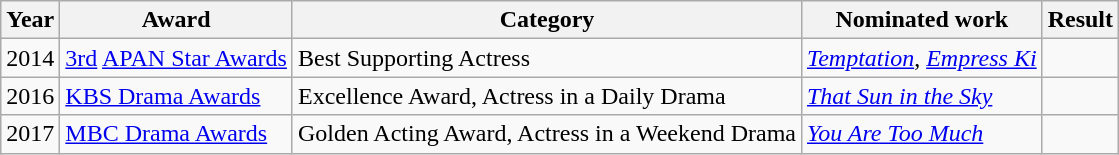<table class="wikitable">
<tr>
<th width=10>Year</th>
<th>Award</th>
<th>Category</th>
<th>Nominated work</th>
<th>Result</th>
</tr>
<tr>
<td>2014</td>
<td><a href='#'>3rd</a> <a href='#'>APAN Star Awards</a></td>
<td>Best Supporting Actress</td>
<td><em><a href='#'>Temptation</a></em>, <em><a href='#'>Empress Ki</a></em></td>
<td></td>
</tr>
<tr>
<td>2016</td>
<td><a href='#'>KBS Drama Awards</a></td>
<td>Excellence Award, Actress in a Daily Drama</td>
<td><em><a href='#'>That Sun in the Sky</a></em></td>
<td></td>
</tr>
<tr>
<td>2017</td>
<td><a href='#'>MBC Drama Awards</a></td>
<td>Golden Acting Award, Actress in a Weekend Drama</td>
<td><em><a href='#'>You Are Too Much</a></em></td>
<td></td>
</tr>
</table>
